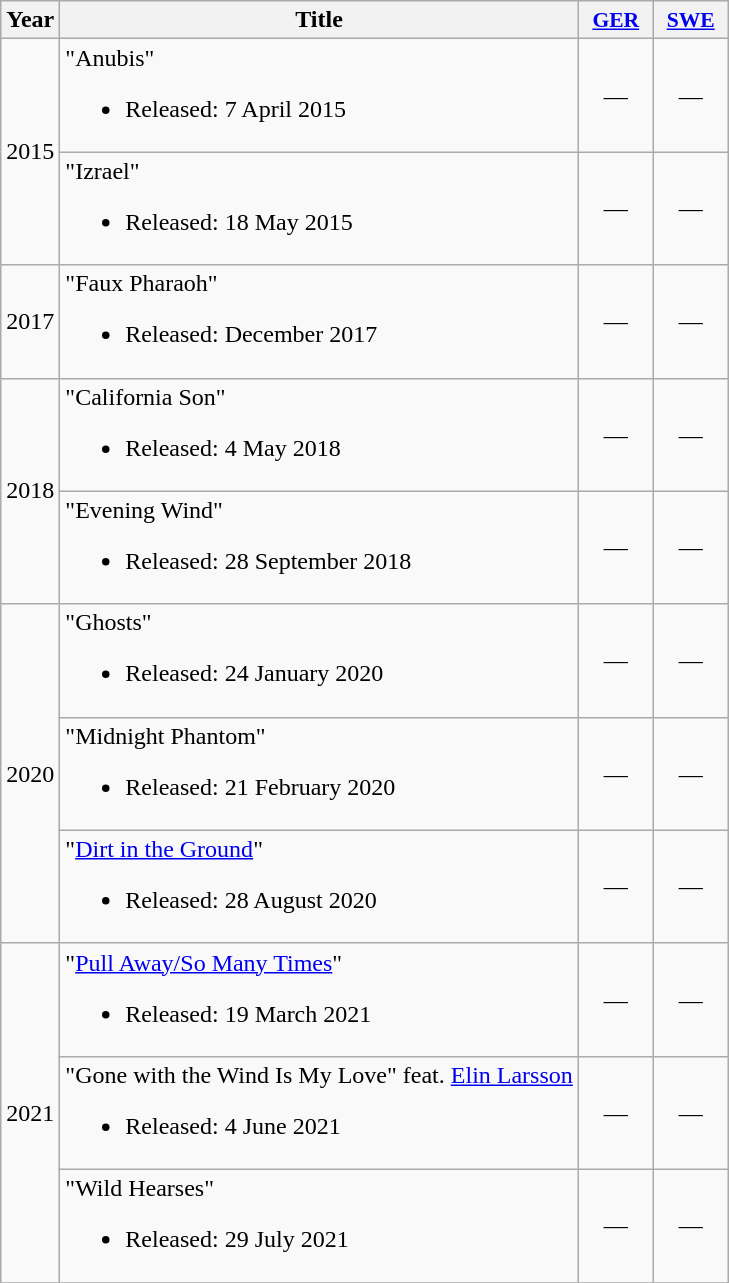<table class="wikitable">
<tr>
<th>Year</th>
<th>Title</th>
<th scope="col" style="width:3em;font-size:90%;"><a href='#'>GER</a></th>
<th scope="col" style="width:3em;font-size:90%;"><a href='#'>SWE</a></th>
</tr>
<tr>
<td rowspan="2">2015</td>
<td>"Anubis"<br><ul><li>Released: 7 April 2015</li></ul></td>
<td align="center">—</td>
<td align="center">—</td>
</tr>
<tr>
<td>"Izrael"<br><ul><li>Released: 18 May 2015</li></ul></td>
<td align="center">—</td>
<td align="center">—</td>
</tr>
<tr>
<td>2017</td>
<td>"Faux Pharaoh"<br><ul><li>Released: December 2017</li></ul></td>
<td align="center">—</td>
<td align="center">—</td>
</tr>
<tr>
<td rowspan="2">2018</td>
<td>"California Son"<br><ul><li>Released: 4 May 2018</li></ul></td>
<td align="center">—</td>
<td align="center">—</td>
</tr>
<tr>
<td>"Evening Wind"<br><ul><li>Released: 28 September 2018</li></ul></td>
<td align="center">—</td>
<td align="center">—</td>
</tr>
<tr>
<td rowspan="3">2020</td>
<td>"Ghosts"<br><ul><li>Released: 24 January 2020</li></ul></td>
<td align="center">—</td>
<td align="center">—</td>
</tr>
<tr>
<td>"Midnight Phantom"<br><ul><li>Released: 21 February 2020</li></ul></td>
<td align="center">—</td>
<td align="center">—</td>
</tr>
<tr>
<td>"<a href='#'>Dirt in the Ground</a>"<br><ul><li>Released: 28 August 2020</li></ul></td>
<td align="center">—</td>
<td align="center">—</td>
</tr>
<tr>
<td rowspan="3">2021</td>
<td>"<a href='#'>Pull Away/So Many Times</a>"<br><ul><li>Released: 19 March 2021</li></ul></td>
<td align="center">—</td>
<td align="center">—</td>
</tr>
<tr>
<td>"Gone with the Wind Is My Love" feat. <a href='#'>Elin Larsson</a><br><ul><li>Released: 4 June 2021</li></ul></td>
<td align="center">—</td>
<td align="center">—</td>
</tr>
<tr>
<td>"Wild Hearses"<br><ul><li>Released: 29 July 2021</li></ul></td>
<td align="center">—</td>
<td align="center">—</td>
</tr>
<tr>
</tr>
</table>
